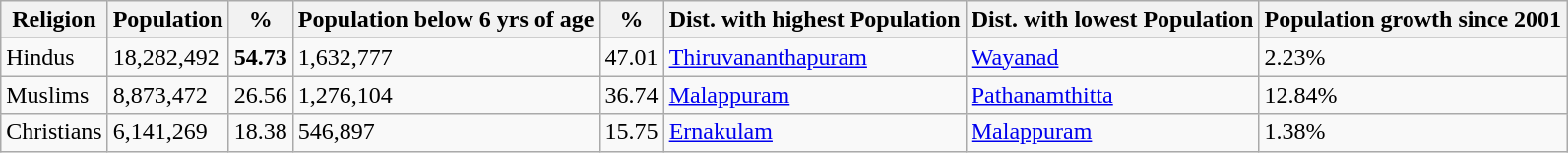<table class="wikitable sortable">
<tr>
<th>Religion</th>
<th>Population</th>
<th>%</th>
<th>Population below 6 yrs of age</th>
<th>%</th>
<th>Dist. with highest Population</th>
<th>Dist. with lowest Population</th>
<th>Population growth since 2001</th>
</tr>
<tr>
<td>Hindus</td>
<td>18,282,492</td>
<td><strong>54.73</strong></td>
<td>1,632,777</td>
<td>47.01</td>
<td><a href='#'>Thiruvananthapuram</a></td>
<td><a href='#'>Wayanad</a></td>
<td>2.23%</td>
</tr>
<tr>
<td>Muslims</td>
<td>8,873,472</td>
<td>26.56</td>
<td>1,276,104</td>
<td>36.74</td>
<td><a href='#'>Malappuram</a></td>
<td><a href='#'>Pathanamthitta</a></td>
<td>12.84%</td>
</tr>
<tr>
<td>Christians</td>
<td>6,141,269</td>
<td>18.38</td>
<td>546,897</td>
<td>15.75</td>
<td><a href='#'>Ernakulam</a></td>
<td><a href='#'>Malappuram</a></td>
<td>1.38%</td>
</tr>
</table>
